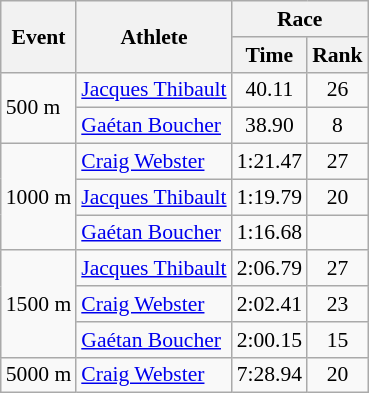<table class="wikitable" border="1" style="font-size:90%">
<tr>
<th rowspan=2>Event</th>
<th rowspan=2>Athlete</th>
<th colspan=2>Race</th>
</tr>
<tr>
<th>Time</th>
<th>Rank</th>
</tr>
<tr>
<td rowspan=2>500 m</td>
<td><a href='#'>Jacques Thibault</a></td>
<td align=center>40.11</td>
<td align=center>26</td>
</tr>
<tr>
<td><a href='#'>Gaétan Boucher</a></td>
<td align=center>38.90</td>
<td align=center>8</td>
</tr>
<tr>
<td rowspan=3>1000 m</td>
<td><a href='#'>Craig Webster</a></td>
<td align=center>1:21.47</td>
<td align=center>27</td>
</tr>
<tr>
<td><a href='#'>Jacques Thibault</a></td>
<td align=center>1:19.79</td>
<td align=center>20</td>
</tr>
<tr>
<td><a href='#'>Gaétan Boucher</a></td>
<td align=center>1:16.68</td>
<td align=center></td>
</tr>
<tr>
<td rowspan=3>1500 m</td>
<td><a href='#'>Jacques Thibault</a></td>
<td align=center>2:06.79</td>
<td align=center>27</td>
</tr>
<tr>
<td><a href='#'>Craig Webster</a></td>
<td align=center>2:02.41</td>
<td align=center>23</td>
</tr>
<tr>
<td><a href='#'>Gaétan Boucher</a></td>
<td align=center>2:00.15</td>
<td align=center>15</td>
</tr>
<tr>
<td>5000 m</td>
<td><a href='#'>Craig Webster</a></td>
<td align=center>7:28.94</td>
<td align=center>20</td>
</tr>
</table>
